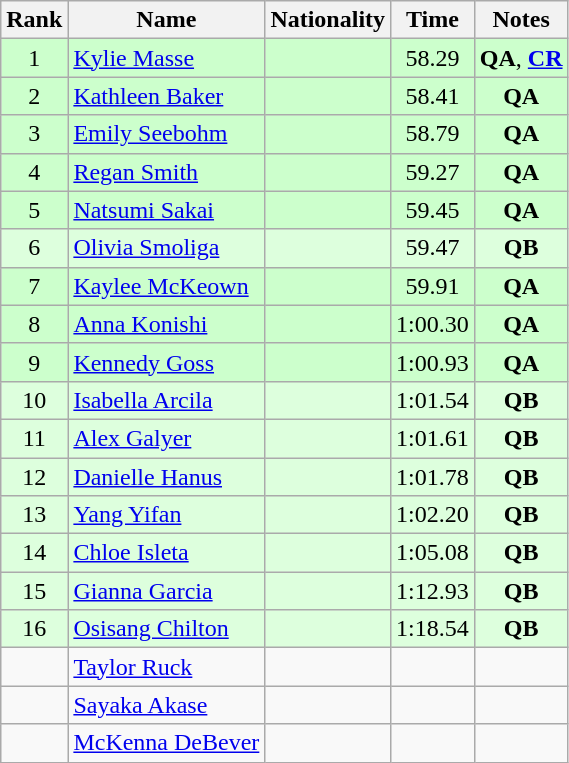<table class="wikitable sortable" style="text-align:center">
<tr>
<th>Rank</th>
<th>Name</th>
<th>Nationality</th>
<th>Time</th>
<th>Notes</th>
</tr>
<tr bgcolor=ccffcc>
<td>1</td>
<td align=left><a href='#'>Kylie Masse</a></td>
<td align=left></td>
<td>58.29</td>
<td><strong>QA</strong>, <strong><a href='#'>CR</a></strong></td>
</tr>
<tr bgcolor=ccffcc>
<td>2</td>
<td align=left><a href='#'>Kathleen Baker</a></td>
<td align=left></td>
<td>58.41</td>
<td><strong>QA</strong></td>
</tr>
<tr bgcolor=ccffcc>
<td>3</td>
<td align=left><a href='#'>Emily Seebohm</a></td>
<td align=left></td>
<td>58.79</td>
<td><strong>QA</strong></td>
</tr>
<tr bgcolor=ccffcc>
<td>4</td>
<td align=left><a href='#'>Regan Smith</a></td>
<td align=left></td>
<td>59.27</td>
<td><strong>QA</strong></td>
</tr>
<tr bgcolor=ccffcc>
<td>5</td>
<td align=left><a href='#'>Natsumi Sakai</a></td>
<td align=left></td>
<td>59.45</td>
<td><strong>QA</strong></td>
</tr>
<tr bgcolor=ddffdd>
<td>6</td>
<td align=left><a href='#'>Olivia Smoliga</a></td>
<td align=left></td>
<td>59.47</td>
<td><strong>QB</strong></td>
</tr>
<tr bgcolor=ccffcc>
<td>7</td>
<td align=left><a href='#'>Kaylee McKeown</a></td>
<td align=left></td>
<td>59.91</td>
<td><strong>QA</strong></td>
</tr>
<tr bgcolor=ccffcc>
<td>8</td>
<td align=left><a href='#'>Anna Konishi</a></td>
<td align=left></td>
<td>1:00.30</td>
<td><strong>QA</strong></td>
</tr>
<tr bgcolor=ccffcc>
<td>9</td>
<td align=left><a href='#'>Kennedy Goss</a></td>
<td align=left></td>
<td>1:00.93</td>
<td><strong>QA</strong></td>
</tr>
<tr bgcolor=ddffdd>
<td>10</td>
<td align=left><a href='#'>Isabella Arcila</a></td>
<td align=left></td>
<td>1:01.54</td>
<td><strong>QB</strong></td>
</tr>
<tr bgcolor=ddffdd>
<td>11</td>
<td align=left><a href='#'>Alex Galyer</a></td>
<td align=left></td>
<td>1:01.61</td>
<td><strong>QB</strong></td>
</tr>
<tr bgcolor=ddffdd>
<td>12</td>
<td align=left><a href='#'>Danielle Hanus</a></td>
<td align=left></td>
<td>1:01.78</td>
<td><strong>QB</strong></td>
</tr>
<tr bgcolor=ddffdd>
<td>13</td>
<td align=left><a href='#'>Yang Yifan</a></td>
<td align=left></td>
<td>1:02.20</td>
<td><strong>QB</strong></td>
</tr>
<tr bgcolor=ddffdd>
<td>14</td>
<td align=left><a href='#'>Chloe Isleta</a></td>
<td align=left></td>
<td>1:05.08</td>
<td><strong>QB</strong></td>
</tr>
<tr bgcolor=ddffdd>
<td>15</td>
<td align=left><a href='#'>Gianna Garcia</a></td>
<td align=left></td>
<td>1:12.93</td>
<td><strong>QB</strong></td>
</tr>
<tr bgcolor=ddffdd>
<td>16</td>
<td align=left><a href='#'>Osisang Chilton</a></td>
<td align=left></td>
<td>1:18.54</td>
<td><strong>QB</strong></td>
</tr>
<tr>
<td></td>
<td align=left><a href='#'>Taylor Ruck</a></td>
<td align=left></td>
<td></td>
<td></td>
</tr>
<tr>
<td></td>
<td align=left><a href='#'>Sayaka Akase</a></td>
<td align=left></td>
<td></td>
<td></td>
</tr>
<tr>
<td></td>
<td align=left><a href='#'>McKenna DeBever</a></td>
<td align=left></td>
<td></td>
<td></td>
</tr>
</table>
